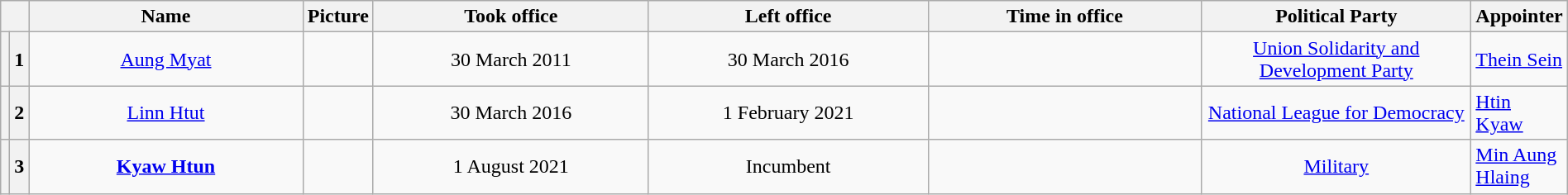<table class="wikitable" width="100%">
<tr>
<th colspan="2" width="1%"></th>
<th width="20%">Name<br></th>
<th width="100px">Picture</th>
<th width="20%">Took office</th>
<th width="20%">Left office</th>
<th width="20%">Time in office</th>
<th width="20%">Political Party</th>
<th width="20%">Appointer</th>
</tr>
<tr>
<th></th>
<th style="text-align:center;">1</th>
<td align=center><a href='#'>Aung Myat</a></td>
<td align=center></td>
<td align=center>30 March 2011</td>
<td align=center>30 March 2016</td>
<td align=center></td>
<td align=center><a href='#'>Union Solidarity and Development Party</a></td>
<td><a href='#'>Thein Sein</a></td>
</tr>
<tr>
<th></th>
<th style="text-align:center;">2</th>
<td align=center><a href='#'>Linn Htut</a></td>
<td align=center></td>
<td align=center>30 March 2016</td>
<td align=center>1 February 2021</td>
<td align=center></td>
<td align=center><a href='#'>National League for Democracy</a></td>
<td><a href='#'>Htin Kyaw</a></td>
</tr>
<tr>
<th></th>
<th style="text-align:center;">3</th>
<td align=center><strong><a href='#'>Kyaw Htun</a></strong></td>
<td align=center></td>
<td align=center>1 August 2021</td>
<td align=center>Incumbent</td>
<td align=center></td>
<td align=center><a href='#'>Military</a></td>
<td><a href='#'>Min Aung Hlaing</a></td>
</tr>
</table>
